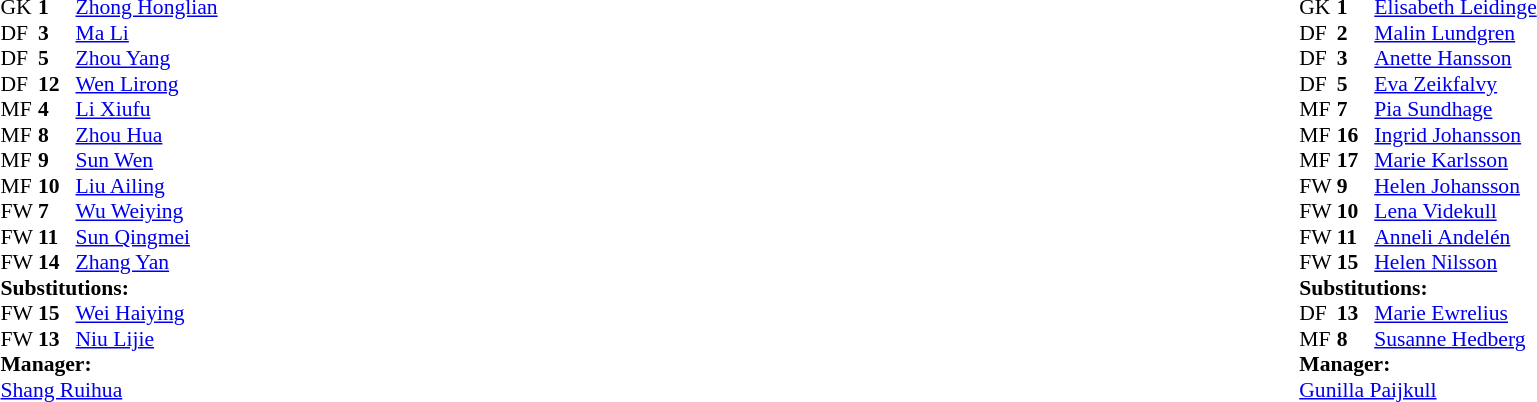<table width="100%">
<tr>
<td valign="top" width="40%"><br><table style="font-size:90%" cellspacing="0" cellpadding="0">
<tr>
<th width=25></th>
<th width=25></th>
</tr>
<tr>
<td>GK</td>
<td><strong>1</strong></td>
<td><a href='#'>Zhong Honglian</a></td>
</tr>
<tr>
<td>DF</td>
<td><strong>3</strong></td>
<td><a href='#'>Ma Li</a></td>
<td></td>
</tr>
<tr>
<td>DF</td>
<td><strong>5</strong></td>
<td><a href='#'>Zhou Yang</a></td>
</tr>
<tr>
<td>DF</td>
<td><strong>12</strong></td>
<td><a href='#'>Wen Lirong</a></td>
</tr>
<tr>
<td>MF</td>
<td><strong>4</strong></td>
<td><a href='#'>Li Xiufu</a></td>
</tr>
<tr>
<td>MF</td>
<td><strong>8</strong></td>
<td><a href='#'>Zhou Hua</a></td>
</tr>
<tr>
<td>MF</td>
<td><strong>9</strong></td>
<td><a href='#'>Sun Wen</a></td>
</tr>
<tr>
<td>MF</td>
<td><strong>10</strong></td>
<td><a href='#'>Liu Ailing</a></td>
</tr>
<tr>
<td>FW</td>
<td><strong>7</strong></td>
<td><a href='#'>Wu Weiying</a></td>
<td></td>
<td></td>
</tr>
<tr>
<td>FW</td>
<td><strong>11</strong></td>
<td><a href='#'>Sun Qingmei</a></td>
</tr>
<tr>
<td>FW</td>
<td><strong>14</strong></td>
<td><a href='#'>Zhang Yan</a></td>
<td></td>
<td></td>
</tr>
<tr>
<td colspan=3><strong>Substitutions:</strong></td>
</tr>
<tr>
<td>FW</td>
<td><strong>15</strong></td>
<td><a href='#'>Wei Haiying</a></td>
<td></td>
<td></td>
</tr>
<tr>
<td>FW</td>
<td><strong>13</strong></td>
<td><a href='#'>Niu Lijie</a></td>
<td></td>
<td></td>
</tr>
<tr>
<td colspan=3><strong>Manager:</strong></td>
</tr>
<tr>
<td colspan=3><a href='#'>Shang Ruihua</a></td>
</tr>
</table>
</td>
<td valign="top"></td>
<td valign="top" width="50%"><br><table style="font-size:90%; margin:auto" cellspacing="0" cellpadding="0">
<tr>
<th width=25></th>
<th width=25></th>
</tr>
<tr>
<td>GK</td>
<td><strong>1</strong></td>
<td><a href='#'>Elisabeth Leidinge</a></td>
</tr>
<tr>
<td>DF</td>
<td><strong>2</strong></td>
<td><a href='#'>Malin Lundgren</a></td>
<td></td>
</tr>
<tr>
<td>DF</td>
<td><strong>3</strong></td>
<td><a href='#'>Anette Hansson</a></td>
</tr>
<tr>
<td>DF</td>
<td><strong>5</strong></td>
<td><a href='#'>Eva Zeikfalvy</a></td>
</tr>
<tr>
<td>MF</td>
<td><strong>7</strong></td>
<td><a href='#'>Pia Sundhage</a></td>
</tr>
<tr>
<td>MF</td>
<td><strong>16</strong></td>
<td><a href='#'>Ingrid Johansson</a></td>
<td></td>
<td></td>
</tr>
<tr>
<td>MF</td>
<td><strong>17</strong></td>
<td><a href='#'>Marie Karlsson</a></td>
</tr>
<tr>
<td>FW</td>
<td><strong>9</strong></td>
<td><a href='#'>Helen Johansson</a></td>
<td></td>
</tr>
<tr>
<td>FW</td>
<td><strong>10</strong></td>
<td><a href='#'>Lena Videkull</a></td>
</tr>
<tr>
<td>FW</td>
<td><strong>11</strong></td>
<td><a href='#'>Anneli Andelén</a></td>
<td></td>
</tr>
<tr>
<td>FW</td>
<td><strong>15</strong></td>
<td><a href='#'>Helen Nilsson</a></td>
<td></td>
<td></td>
</tr>
<tr>
<td colspan=3><strong>Substitutions:</strong></td>
</tr>
<tr>
<td>DF</td>
<td><strong>13</strong></td>
<td><a href='#'>Marie Ewrelius</a></td>
<td></td>
<td></td>
</tr>
<tr>
<td>MF</td>
<td><strong>8</strong></td>
<td><a href='#'>Susanne Hedberg</a></td>
<td></td>
<td></td>
</tr>
<tr>
<td colspan=3><strong>Manager:</strong></td>
</tr>
<tr>
<td colspan=3><a href='#'>Gunilla Paijkull</a></td>
</tr>
</table>
</td>
</tr>
</table>
